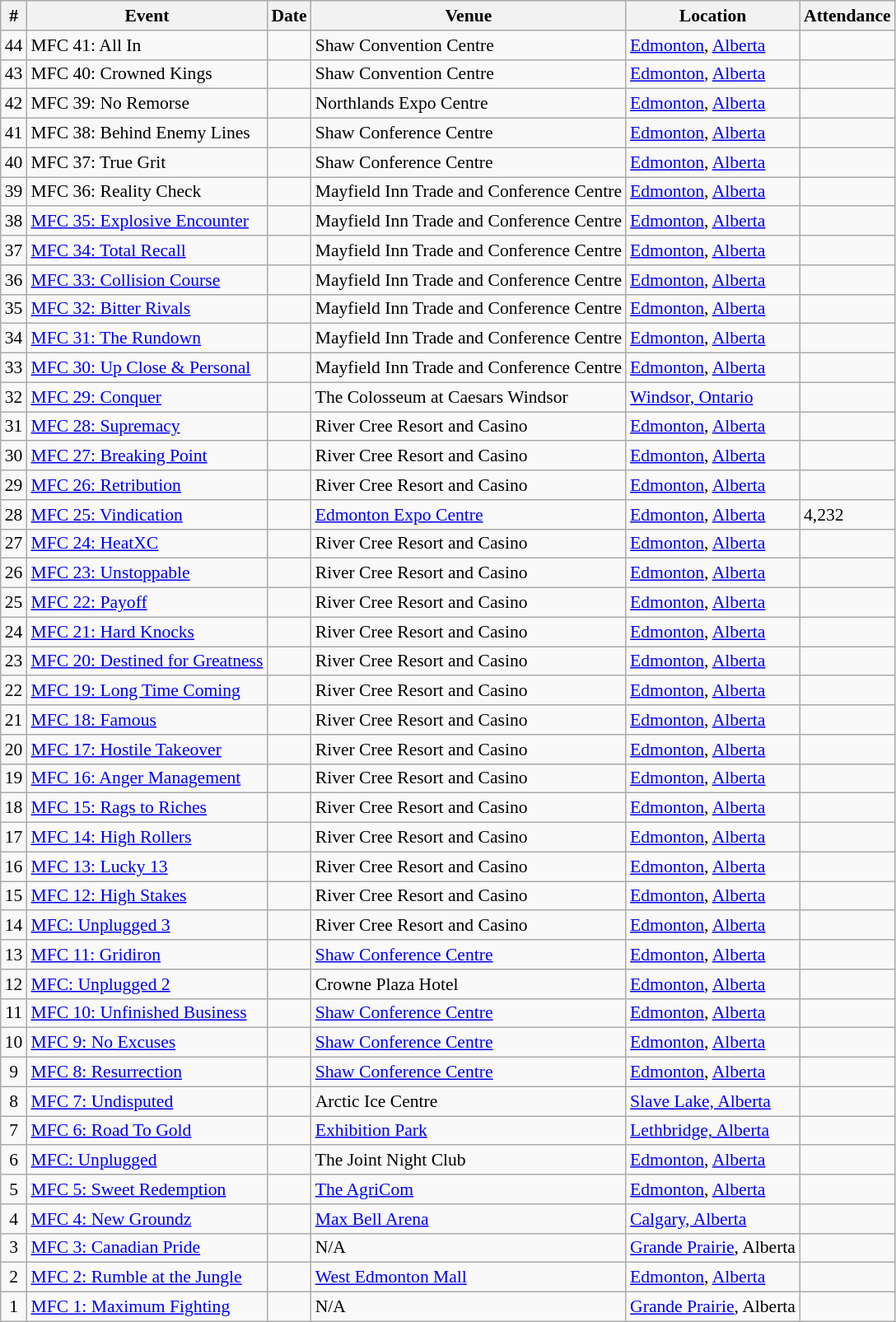<table class="sortable wikitable succession-box" style="font-size:90%;">
<tr>
<th scope="col">#</th>
<th scope="col">Event</th>
<th scope="col">Date</th>
<th scope="col">Venue</th>
<th scope="col">Location</th>
<th scope="col">Attendance</th>
</tr>
<tr>
<td align=center>44</td>
<td>MFC 41: All In</td>
<td></td>
<td>Shaw Convention Centre</td>
<td><a href='#'>Edmonton</a>, <a href='#'>Alberta</a></td>
<td></td>
</tr>
<tr>
<td align=center>43</td>
<td>MFC 40: Crowned Kings</td>
<td></td>
<td>Shaw Convention Centre</td>
<td><a href='#'>Edmonton</a>, <a href='#'>Alberta</a></td>
<td></td>
</tr>
<tr>
<td align=center>42</td>
<td>MFC 39: No Remorse</td>
<td></td>
<td>Northlands Expo Centre</td>
<td><a href='#'>Edmonton</a>, <a href='#'>Alberta</a></td>
<td></td>
</tr>
<tr>
<td align=center>41</td>
<td>MFC 38: Behind Enemy Lines</td>
<td></td>
<td>Shaw Conference Centre</td>
<td><a href='#'>Edmonton</a>, <a href='#'>Alberta</a></td>
<td></td>
</tr>
<tr>
<td align=center>40</td>
<td>MFC 37: True Grit</td>
<td></td>
<td>Shaw Conference Centre</td>
<td><a href='#'>Edmonton</a>, <a href='#'>Alberta</a></td>
<td></td>
</tr>
<tr>
<td align=center>39</td>
<td>MFC 36: Reality Check</td>
<td></td>
<td>Mayfield Inn Trade and Conference Centre</td>
<td><a href='#'>Edmonton</a>, <a href='#'>Alberta</a></td>
<td></td>
</tr>
<tr>
<td align=center>38</td>
<td><a href='#'>MFC 35: Explosive Encounter</a></td>
<td></td>
<td>Mayfield Inn Trade and Conference Centre</td>
<td><a href='#'>Edmonton</a>, <a href='#'>Alberta</a></td>
<td></td>
</tr>
<tr>
<td align=center>37</td>
<td><a href='#'>MFC 34: Total Recall</a></td>
<td></td>
<td>Mayfield Inn Trade and Conference Centre</td>
<td><a href='#'>Edmonton</a>, <a href='#'>Alberta</a></td>
<td></td>
</tr>
<tr>
<td align=center>36</td>
<td><a href='#'>MFC 33: Collision Course</a></td>
<td></td>
<td>Mayfield Inn Trade and Conference Centre</td>
<td><a href='#'>Edmonton</a>, <a href='#'>Alberta</a></td>
<td></td>
</tr>
<tr>
<td align=center>35</td>
<td><a href='#'>MFC 32: Bitter Rivals</a></td>
<td></td>
<td>Mayfield Inn Trade and Conference Centre</td>
<td><a href='#'>Edmonton</a>, <a href='#'>Alberta</a></td>
<td></td>
</tr>
<tr>
<td align=center>34</td>
<td><a href='#'>MFC 31: The Rundown</a></td>
<td></td>
<td>Mayfield Inn Trade and Conference Centre</td>
<td><a href='#'>Edmonton</a>, <a href='#'>Alberta</a></td>
<td></td>
</tr>
<tr>
<td align=center>33</td>
<td><a href='#'>MFC 30: Up Close & Personal</a></td>
<td></td>
<td>Mayfield Inn Trade and Conference Centre</td>
<td><a href='#'>Edmonton</a>, <a href='#'>Alberta</a></td>
<td></td>
</tr>
<tr>
<td align=center>32</td>
<td><a href='#'>MFC 29: Conquer</a></td>
<td></td>
<td>The Colosseum at Caesars Windsor</td>
<td><a href='#'>Windsor, Ontario</a></td>
<td></td>
</tr>
<tr>
<td align=center>31</td>
<td><a href='#'>MFC 28: Supremacy</a></td>
<td></td>
<td>River Cree Resort and Casino</td>
<td><a href='#'>Edmonton</a>, <a href='#'>Alberta</a></td>
<td></td>
</tr>
<tr>
<td align=center>30</td>
<td><a href='#'>MFC 27: Breaking Point</a></td>
<td></td>
<td>River Cree Resort and Casino</td>
<td><a href='#'>Edmonton</a>, <a href='#'>Alberta</a></td>
<td></td>
</tr>
<tr>
<td align=center>29</td>
<td><a href='#'>MFC 26: Retribution</a></td>
<td></td>
<td>River Cree Resort and Casino</td>
<td><a href='#'>Edmonton</a>, <a href='#'>Alberta</a></td>
<td></td>
</tr>
<tr>
<td align=center>28</td>
<td><a href='#'>MFC 25: Vindication</a></td>
<td></td>
<td><a href='#'>Edmonton Expo Centre</a></td>
<td><a href='#'>Edmonton</a>, <a href='#'>Alberta</a></td>
<td>4,232</td>
</tr>
<tr>
<td align=center>27</td>
<td><a href='#'>MFC 24: HeatXC</a></td>
<td></td>
<td>River Cree Resort and Casino</td>
<td><a href='#'>Edmonton</a>, <a href='#'>Alberta</a></td>
<td></td>
</tr>
<tr>
<td align=center>26</td>
<td><a href='#'>MFC 23: Unstoppable</a></td>
<td></td>
<td>River Cree Resort and Casino</td>
<td><a href='#'>Edmonton</a>, <a href='#'>Alberta</a></td>
<td></td>
</tr>
<tr>
<td align=center>25</td>
<td><a href='#'>MFC 22: Payoff</a></td>
<td></td>
<td>River Cree Resort and Casino</td>
<td><a href='#'>Edmonton</a>, <a href='#'>Alberta</a></td>
<td></td>
</tr>
<tr>
<td align=center>24</td>
<td><a href='#'>MFC 21: Hard Knocks</a></td>
<td></td>
<td>River Cree Resort and Casino</td>
<td><a href='#'>Edmonton</a>, <a href='#'>Alberta</a></td>
<td></td>
</tr>
<tr>
<td align=center>23</td>
<td><a href='#'>MFC 20: Destined for Greatness</a></td>
<td></td>
<td>River Cree Resort and Casino</td>
<td><a href='#'>Edmonton</a>, <a href='#'>Alberta</a></td>
<td></td>
</tr>
<tr>
<td align=center>22</td>
<td><a href='#'>MFC 19: Long Time Coming</a></td>
<td></td>
<td>River Cree Resort and Casino</td>
<td><a href='#'>Edmonton</a>, <a href='#'>Alberta</a></td>
<td></td>
</tr>
<tr>
<td align=center>21</td>
<td><a href='#'>MFC 18: Famous</a></td>
<td></td>
<td>River Cree Resort and Casino</td>
<td><a href='#'>Edmonton</a>, <a href='#'>Alberta</a></td>
<td></td>
</tr>
<tr>
<td align=center>20</td>
<td><a href='#'>MFC 17: Hostile Takeover</a></td>
<td></td>
<td>River Cree Resort and Casino</td>
<td><a href='#'>Edmonton</a>, <a href='#'>Alberta</a></td>
<td></td>
</tr>
<tr>
<td align=center>19</td>
<td><a href='#'>MFC 16: Anger Management</a></td>
<td></td>
<td>River Cree Resort and Casino</td>
<td><a href='#'>Edmonton</a>, <a href='#'>Alberta</a></td>
<td></td>
</tr>
<tr>
<td align=center>18</td>
<td><a href='#'>MFC 15: Rags to Riches</a></td>
<td></td>
<td>River Cree Resort and Casino</td>
<td><a href='#'>Edmonton</a>, <a href='#'>Alberta</a></td>
<td></td>
</tr>
<tr>
<td align=center>17</td>
<td><a href='#'>MFC 14: High Rollers</a></td>
<td></td>
<td>River Cree Resort and Casino</td>
<td><a href='#'>Edmonton</a>, <a href='#'>Alberta</a></td>
<td></td>
</tr>
<tr>
<td align=center>16</td>
<td><a href='#'>MFC 13: Lucky 13</a></td>
<td></td>
<td>River Cree Resort and Casino</td>
<td><a href='#'>Edmonton</a>, <a href='#'>Alberta</a></td>
<td></td>
</tr>
<tr>
<td align=center>15</td>
<td><a href='#'>MFC 12: High Stakes</a></td>
<td></td>
<td>River Cree Resort and Casino</td>
<td><a href='#'>Edmonton</a>, <a href='#'>Alberta</a></td>
<td></td>
</tr>
<tr>
<td align=center>14</td>
<td><a href='#'>MFC: Unplugged 3</a></td>
<td></td>
<td>River Cree Resort and Casino</td>
<td><a href='#'>Edmonton</a>, <a href='#'>Alberta</a></td>
<td></td>
</tr>
<tr>
<td align=center>13</td>
<td><a href='#'>MFC 11: Gridiron</a></td>
<td></td>
<td><a href='#'>Shaw Conference Centre</a></td>
<td><a href='#'>Edmonton</a>, <a href='#'>Alberta</a></td>
<td></td>
</tr>
<tr>
<td align=center>12</td>
<td><a href='#'>MFC: Unplugged 2</a></td>
<td></td>
<td>Crowne Plaza Hotel</td>
<td><a href='#'>Edmonton</a>, <a href='#'>Alberta</a></td>
<td></td>
</tr>
<tr>
<td align=center>11</td>
<td><a href='#'>MFC 10: Unfinished Business</a></td>
<td></td>
<td><a href='#'>Shaw Conference Centre</a></td>
<td><a href='#'>Edmonton</a>, <a href='#'>Alberta</a></td>
<td></td>
</tr>
<tr>
<td align=center>10</td>
<td><a href='#'>MFC 9: No Excuses</a></td>
<td></td>
<td><a href='#'>Shaw Conference Centre</a></td>
<td><a href='#'>Edmonton</a>, <a href='#'>Alberta</a></td>
<td></td>
</tr>
<tr>
<td align=center>9</td>
<td><a href='#'>MFC 8: Resurrection</a></td>
<td></td>
<td><a href='#'>Shaw Conference Centre</a></td>
<td><a href='#'>Edmonton</a>, <a href='#'>Alberta</a></td>
<td></td>
</tr>
<tr>
<td align=center>8</td>
<td><a href='#'>MFC 7: Undisputed</a></td>
<td></td>
<td>Arctic Ice Centre</td>
<td><a href='#'>Slave Lake, Alberta</a></td>
<td></td>
</tr>
<tr>
<td align=center>7</td>
<td><a href='#'>MFC 6: Road To Gold</a></td>
<td></td>
<td><a href='#'>Exhibition Park</a></td>
<td><a href='#'>Lethbridge, Alberta</a></td>
<td></td>
</tr>
<tr>
<td align=center>6</td>
<td><a href='#'>MFC: Unplugged</a></td>
<td></td>
<td>The Joint Night Club</td>
<td><a href='#'>Edmonton</a>, <a href='#'>Alberta</a></td>
<td></td>
</tr>
<tr>
<td align=center>5</td>
<td><a href='#'>MFC 5: Sweet Redemption</a></td>
<td></td>
<td><a href='#'>The AgriCom</a></td>
<td><a href='#'>Edmonton</a>, <a href='#'>Alberta</a></td>
<td></td>
</tr>
<tr>
<td align=center>4</td>
<td><a href='#'>MFC 4: New Groundz</a></td>
<td></td>
<td><a href='#'>Max Bell Arena</a></td>
<td><a href='#'>Calgary, Alberta</a></td>
<td></td>
</tr>
<tr>
<td align=center>3</td>
<td><a href='#'>MFC 3: Canadian Pride</a></td>
<td></td>
<td>N/A</td>
<td><a href='#'>Grande Prairie</a>, Alberta</td>
<td></td>
</tr>
<tr>
<td align=center>2</td>
<td><a href='#'>MFC 2: Rumble at the Jungle</a></td>
<td></td>
<td><a href='#'>West Edmonton Mall</a></td>
<td><a href='#'>Edmonton</a>, <a href='#'>Alberta</a></td>
<td></td>
</tr>
<tr>
<td align=center>1</td>
<td><a href='#'>MFC 1: Maximum Fighting</a></td>
<td></td>
<td>N/A</td>
<td><a href='#'>Grande Prairie</a>, Alberta</td>
<td></td>
</tr>
</table>
